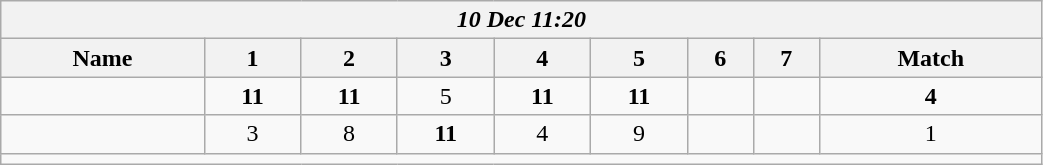<table class=wikitable style="text-align:center; width: 55%">
<tr>
<th colspan=17><em> 10 Dec 11:20</em></th>
</tr>
<tr>
<th>Name</th>
<th>1</th>
<th>2</th>
<th>3</th>
<th>4</th>
<th>5</th>
<th>6</th>
<th>7</th>
<th>Match</th>
</tr>
<tr>
<td style="text-align:left;"><strong></strong></td>
<td><strong>11</strong></td>
<td><strong>11</strong></td>
<td>5</td>
<td><strong>11</strong></td>
<td><strong>11</strong></td>
<td></td>
<td></td>
<td><strong>4</strong></td>
</tr>
<tr>
<td style="text-align:left;"></td>
<td>3</td>
<td>8</td>
<td><strong>11</strong></td>
<td>4</td>
<td>9</td>
<td></td>
<td></td>
<td>1</td>
</tr>
<tr>
<td colspan=17></td>
</tr>
</table>
